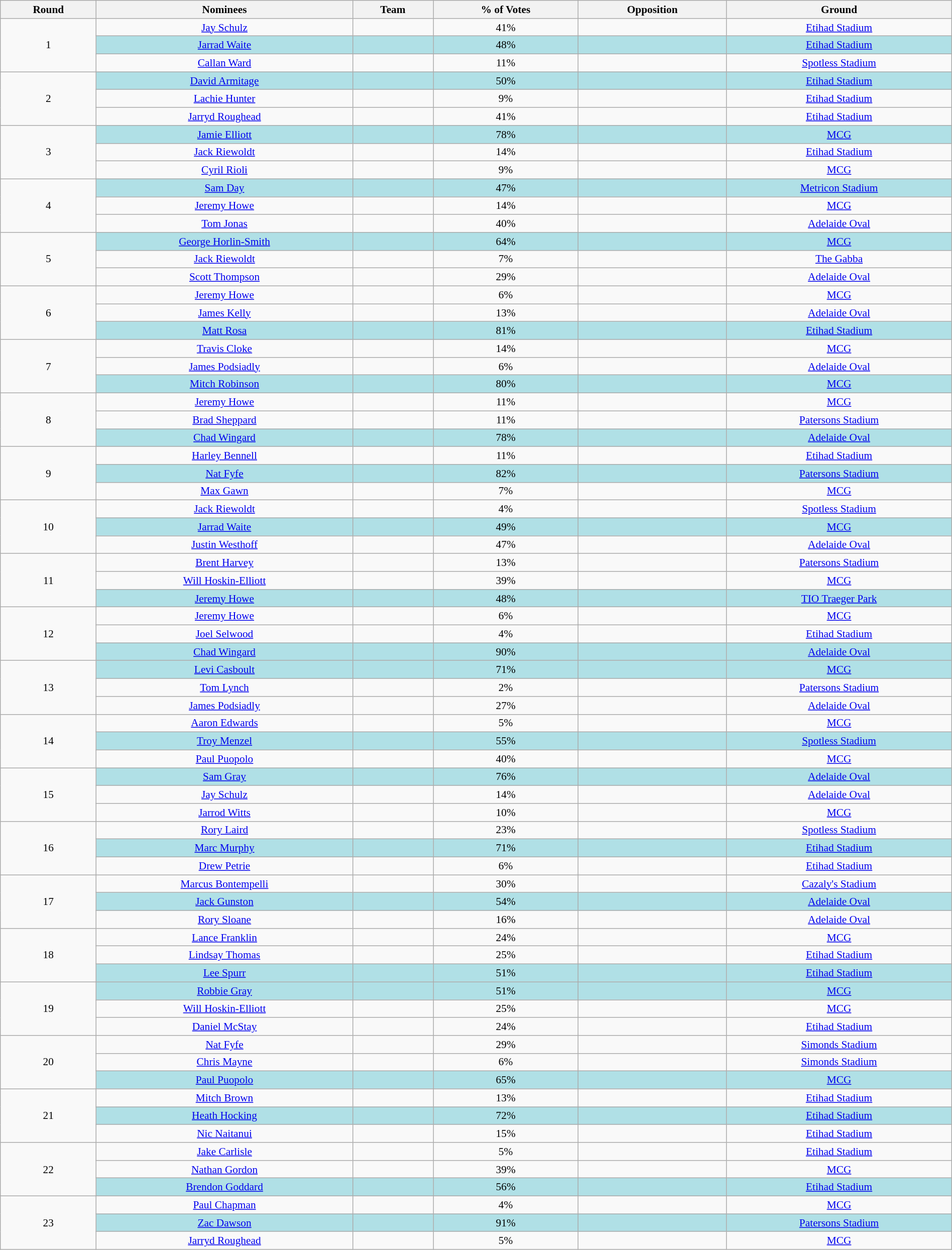<table class="wikitable" style="font-size:89%; text-align:center; width:100%;">
<tr>
<th>Round</th>
<th>Nominees</th>
<th>Team</th>
<th>% of Votes</th>
<th>Opposition</th>
<th>Ground</th>
</tr>
<tr>
<td rowspan=3>1</td>
<td><a href='#'>Jay Schulz</a></td>
<td></td>
<td>41%</td>
<td></td>
<td><a href='#'>Etihad Stadium</a></td>
</tr>
<tr style="background:#b0e0e6;">
<td><a href='#'>Jarrad Waite</a></td>
<td></td>
<td>48%</td>
<td></td>
<td><a href='#'>Etihad Stadium</a></td>
</tr>
<tr>
<td><a href='#'>Callan Ward</a></td>
<td></td>
<td>11%</td>
<td></td>
<td><a href='#'>Spotless Stadium</a></td>
</tr>
<tr>
<td rowspan=3>2</td>
<td style="background:#b0e0e6;"><a href='#'>David Armitage</a></td>
<td style="background:#b0e0e6;"></td>
<td style="background:#b0e0e6;">50%</td>
<td style="background:#b0e0e6;"></td>
<td style="background:#b0e0e6;"><a href='#'>Etihad Stadium</a></td>
</tr>
<tr>
<td><a href='#'>Lachie Hunter</a></td>
<td></td>
<td>9%</td>
<td></td>
<td><a href='#'>Etihad Stadium</a></td>
</tr>
<tr>
<td><a href='#'>Jarryd Roughead</a></td>
<td></td>
<td>41%</td>
<td></td>
<td><a href='#'>Etihad Stadium</a></td>
</tr>
<tr>
<td rowspan=3>3</td>
<td style="background:#b0e0e6;"><a href='#'>Jamie Elliott</a></td>
<td style="background:#b0e0e6;"></td>
<td style="background:#b0e0e6;">78%</td>
<td style="background:#b0e0e6;"></td>
<td style="background:#b0e0e6;"><a href='#'>MCG</a></td>
</tr>
<tr>
<td><a href='#'>Jack Riewoldt</a></td>
<td></td>
<td>14%</td>
<td></td>
<td><a href='#'>Etihad Stadium</a></td>
</tr>
<tr>
<td><a href='#'>Cyril Rioli</a></td>
<td></td>
<td>9%</td>
<td></td>
<td><a href='#'>MCG</a></td>
</tr>
<tr>
<td rowspan=3>4</td>
<td style="background:#b0e0e6;"><a href='#'>Sam Day</a></td>
<td style="background:#b0e0e6;"></td>
<td style="background:#b0e0e6;">47%</td>
<td style="background:#b0e0e6;"></td>
<td style="background:#b0e0e6;"><a href='#'>Metricon Stadium</a></td>
</tr>
<tr>
<td><a href='#'>Jeremy Howe</a></td>
<td></td>
<td>14%</td>
<td></td>
<td><a href='#'>MCG</a></td>
</tr>
<tr>
<td><a href='#'>Tom Jonas</a></td>
<td></td>
<td>40%</td>
<td></td>
<td><a href='#'>Adelaide Oval</a></td>
</tr>
<tr>
<td rowspan=3>5</td>
<td style="background:#b0e0e6;"><a href='#'>George Horlin-Smith</a></td>
<td style="background:#b0e0e6;"></td>
<td style="background:#b0e0e6;">64%</td>
<td style="background:#b0e0e6;"></td>
<td style="background:#b0e0e6;"><a href='#'>MCG</a></td>
</tr>
<tr>
<td><a href='#'>Jack Riewoldt</a></td>
<td></td>
<td>7%</td>
<td></td>
<td><a href='#'>The Gabba</a></td>
</tr>
<tr>
<td><a href='#'>Scott Thompson</a></td>
<td></td>
<td>29%</td>
<td></td>
<td><a href='#'>Adelaide Oval</a></td>
</tr>
<tr>
<td rowspan=3>6</td>
<td><a href='#'>Jeremy Howe</a></td>
<td></td>
<td>6%</td>
<td></td>
<td><a href='#'>MCG</a></td>
</tr>
<tr>
<td><a href='#'>James Kelly</a></td>
<td></td>
<td>13%</td>
<td></td>
<td><a href='#'>Adelaide Oval</a></td>
</tr>
<tr style="background:#b0e0e6;">
<td><a href='#'>Matt Rosa</a></td>
<td></td>
<td>81%</td>
<td></td>
<td><a href='#'>Etihad Stadium</a></td>
</tr>
<tr>
<td rowspan=3>7</td>
<td><a href='#'>Travis Cloke</a></td>
<td></td>
<td>14%</td>
<td></td>
<td><a href='#'>MCG</a></td>
</tr>
<tr>
<td><a href='#'>James Podsiadly</a></td>
<td></td>
<td>6%</td>
<td></td>
<td><a href='#'>Adelaide Oval</a></td>
</tr>
<tr style="background:#b0e0e6;">
<td><a href='#'>Mitch Robinson</a></td>
<td></td>
<td>80%</td>
<td></td>
<td><a href='#'>MCG</a></td>
</tr>
<tr>
<td rowspan=3>8</td>
<td><a href='#'>Jeremy Howe</a></td>
<td></td>
<td>11%</td>
<td></td>
<td><a href='#'>MCG</a></td>
</tr>
<tr>
<td><a href='#'>Brad Sheppard</a></td>
<td></td>
<td>11%</td>
<td></td>
<td><a href='#'>Patersons Stadium</a></td>
</tr>
<tr style="background:#b0e0e6;">
<td><a href='#'>Chad Wingard</a></td>
<td></td>
<td>78%</td>
<td></td>
<td><a href='#'>Adelaide Oval</a></td>
</tr>
<tr>
<td rowspan=3>9</td>
<td><a href='#'>Harley Bennell</a></td>
<td></td>
<td>11%</td>
<td></td>
<td><a href='#'>Etihad Stadium</a></td>
</tr>
<tr style="background:#b0e0e6;">
<td><a href='#'>Nat Fyfe</a></td>
<td></td>
<td>82%</td>
<td></td>
<td><a href='#'>Patersons Stadium</a></td>
</tr>
<tr>
<td><a href='#'>Max Gawn</a></td>
<td></td>
<td>7%</td>
<td></td>
<td><a href='#'>MCG</a></td>
</tr>
<tr>
<td rowspan=3>10</td>
<td><a href='#'>Jack Riewoldt</a></td>
<td></td>
<td>4%</td>
<td></td>
<td><a href='#'>Spotless Stadium</a></td>
</tr>
<tr style="background:#b0e0e6;">
<td><a href='#'>Jarrad Waite</a></td>
<td></td>
<td>49%</td>
<td></td>
<td><a href='#'>MCG</a></td>
</tr>
<tr>
<td><a href='#'>Justin Westhoff</a></td>
<td></td>
<td>47%</td>
<td></td>
<td><a href='#'>Adelaide Oval</a></td>
</tr>
<tr>
<td rowspan=3>11</td>
<td><a href='#'>Brent Harvey</a></td>
<td></td>
<td>13%</td>
<td></td>
<td><a href='#'>Patersons Stadium</a></td>
</tr>
<tr>
<td><a href='#'>Will Hoskin-Elliott</a></td>
<td></td>
<td>39%</td>
<td></td>
<td><a href='#'>MCG</a></td>
</tr>
<tr style="background:#b0e0e6;">
<td><a href='#'>Jeremy Howe</a></td>
<td></td>
<td>48%</td>
<td></td>
<td><a href='#'>TIO Traeger Park</a></td>
</tr>
<tr>
<td rowspan=3>12</td>
<td><a href='#'>Jeremy Howe</a></td>
<td></td>
<td>6%</td>
<td></td>
<td><a href='#'>MCG</a></td>
</tr>
<tr>
<td><a href='#'>Joel Selwood</a></td>
<td></td>
<td>4%</td>
<td></td>
<td><a href='#'>Etihad Stadium</a></td>
</tr>
<tr style="background:#b0e0e6;">
<td><a href='#'>Chad Wingard</a></td>
<td></td>
<td>90%</td>
<td></td>
<td><a href='#'>Adelaide Oval</a></td>
</tr>
<tr>
<td rowspan=3>13</td>
<td style="background:#b0e0e6;"><a href='#'>Levi Casboult</a></td>
<td style="background:#b0e0e6;"></td>
<td style="background:#b0e0e6;">71%</td>
<td style="background:#b0e0e6;"></td>
<td style="background:#b0e0e6;"><a href='#'>MCG</a></td>
</tr>
<tr>
<td><a href='#'>Tom Lynch</a></td>
<td></td>
<td>2%</td>
<td></td>
<td><a href='#'>Patersons Stadium</a></td>
</tr>
<tr>
<td><a href='#'>James Podsiadly</a></td>
<td></td>
<td>27%</td>
<td></td>
<td><a href='#'>Adelaide Oval</a></td>
</tr>
<tr>
<td rowspan=3>14</td>
<td><a href='#'>Aaron Edwards</a></td>
<td></td>
<td>5%</td>
<td></td>
<td><a href='#'>MCG</a></td>
</tr>
<tr style="background:#b0e0e6;">
<td><a href='#'>Troy Menzel</a></td>
<td></td>
<td>55%</td>
<td></td>
<td><a href='#'>Spotless Stadium</a></td>
</tr>
<tr>
<td><a href='#'>Paul Puopolo</a></td>
<td></td>
<td>40%</td>
<td></td>
<td><a href='#'>MCG</a></td>
</tr>
<tr>
<td rowspan=3>15</td>
<td style="background:#b0e0e6;"><a href='#'>Sam Gray</a></td>
<td style="background:#b0e0e6;"></td>
<td style="background:#b0e0e6;">76%</td>
<td style="background:#b0e0e6;"></td>
<td style="background:#b0e0e6;"><a href='#'>Adelaide Oval</a></td>
</tr>
<tr>
<td><a href='#'>Jay Schulz</a></td>
<td></td>
<td>14%</td>
<td></td>
<td><a href='#'>Adelaide Oval</a></td>
</tr>
<tr>
<td><a href='#'>Jarrod Witts</a></td>
<td></td>
<td>10%</td>
<td></td>
<td><a href='#'>MCG</a></td>
</tr>
<tr>
<td rowspan=3>16</td>
<td><a href='#'>Rory Laird</a></td>
<td></td>
<td>23%</td>
<td></td>
<td><a href='#'>Spotless Stadium</a></td>
</tr>
<tr style="background:#b0e0e6;">
<td><a href='#'>Marc Murphy</a></td>
<td></td>
<td>71%</td>
<td></td>
<td><a href='#'>Etihad Stadium</a></td>
</tr>
<tr>
<td><a href='#'>Drew Petrie</a></td>
<td></td>
<td>6%</td>
<td></td>
<td><a href='#'>Etihad Stadium</a></td>
</tr>
<tr>
<td rowspan=3>17</td>
<td><a href='#'>Marcus Bontempelli</a></td>
<td></td>
<td>30%</td>
<td></td>
<td><a href='#'>Cazaly's Stadium</a></td>
</tr>
<tr style="background:#b0e0e6;">
<td><a href='#'>Jack Gunston</a></td>
<td></td>
<td>54%</td>
<td></td>
<td><a href='#'>Adelaide Oval</a></td>
</tr>
<tr>
<td><a href='#'>Rory Sloane</a></td>
<td></td>
<td>16%</td>
<td></td>
<td><a href='#'>Adelaide Oval</a></td>
</tr>
<tr>
<td rowspan=3>18</td>
<td><a href='#'>Lance Franklin</a></td>
<td></td>
<td>24%</td>
<td></td>
<td><a href='#'>MCG</a></td>
</tr>
<tr>
<td><a href='#'>Lindsay Thomas</a></td>
<td></td>
<td>25%</td>
<td></td>
<td><a href='#'>Etihad Stadium</a></td>
</tr>
<tr style="background:#b0e0e6;">
<td><a href='#'>Lee Spurr</a></td>
<td></td>
<td>51%</td>
<td></td>
<td><a href='#'>Etihad Stadium</a></td>
</tr>
<tr>
<td rowspan=3>19</td>
<td style="background:#b0e0e6;"><a href='#'>Robbie Gray</a></td>
<td style="background:#b0e0e6;"></td>
<td style="background:#b0e0e6;">51%</td>
<td style="background:#b0e0e6;"></td>
<td style="background:#b0e0e6;"><a href='#'>MCG</a></td>
</tr>
<tr>
<td><a href='#'>Will Hoskin-Elliott</a></td>
<td></td>
<td>25%</td>
<td></td>
<td><a href='#'>MCG</a></td>
</tr>
<tr>
<td><a href='#'>Daniel McStay</a></td>
<td></td>
<td>24%</td>
<td></td>
<td><a href='#'>Etihad Stadium</a></td>
</tr>
<tr>
<td rowspan=3>20</td>
<td><a href='#'>Nat Fyfe</a></td>
<td></td>
<td>29%</td>
<td></td>
<td><a href='#'>Simonds Stadium</a></td>
</tr>
<tr>
<td><a href='#'>Chris Mayne</a></td>
<td></td>
<td>6%</td>
<td></td>
<td><a href='#'>Simonds Stadium</a></td>
</tr>
<tr style="background:#b0e0e6;">
<td><a href='#'>Paul Puopolo</a></td>
<td></td>
<td>65%</td>
<td></td>
<td><a href='#'>MCG</a></td>
</tr>
<tr>
<td rowspan=3>21</td>
<td><a href='#'>Mitch Brown</a></td>
<td></td>
<td>13%</td>
<td></td>
<td><a href='#'>Etihad Stadium</a></td>
</tr>
<tr style="background:#b0e0e6;">
<td><a href='#'>Heath Hocking</a></td>
<td></td>
<td>72%</td>
<td></td>
<td><a href='#'>Etihad Stadium</a></td>
</tr>
<tr>
<td><a href='#'>Nic Naitanui</a></td>
<td></td>
<td>15%</td>
<td></td>
<td><a href='#'>Etihad Stadium</a></td>
</tr>
<tr>
<td rowspan=3>22</td>
<td><a href='#'>Jake Carlisle</a></td>
<td></td>
<td>5%</td>
<td></td>
<td><a href='#'>Etihad Stadium</a></td>
</tr>
<tr>
<td><a href='#'>Nathan Gordon</a></td>
<td></td>
<td>39%</td>
<td></td>
<td><a href='#'>MCG</a></td>
</tr>
<tr style="background:#b0e0e6;">
<td><a href='#'>Brendon Goddard</a></td>
<td></td>
<td>56%</td>
<td></td>
<td><a href='#'>Etihad Stadium</a></td>
</tr>
<tr>
<td rowspan=3>23</td>
<td><a href='#'>Paul Chapman</a></td>
<td></td>
<td>4%</td>
<td></td>
<td><a href='#'>MCG</a></td>
</tr>
<tr style="background:#b0e0e6;">
<td><a href='#'>Zac Dawson</a></td>
<td></td>
<td>91%</td>
<td></td>
<td><a href='#'>Patersons Stadium</a></td>
</tr>
<tr>
<td><a href='#'>Jarryd Roughead</a></td>
<td></td>
<td>5%</td>
<td></td>
<td><a href='#'>MCG</a></td>
</tr>
</table>
